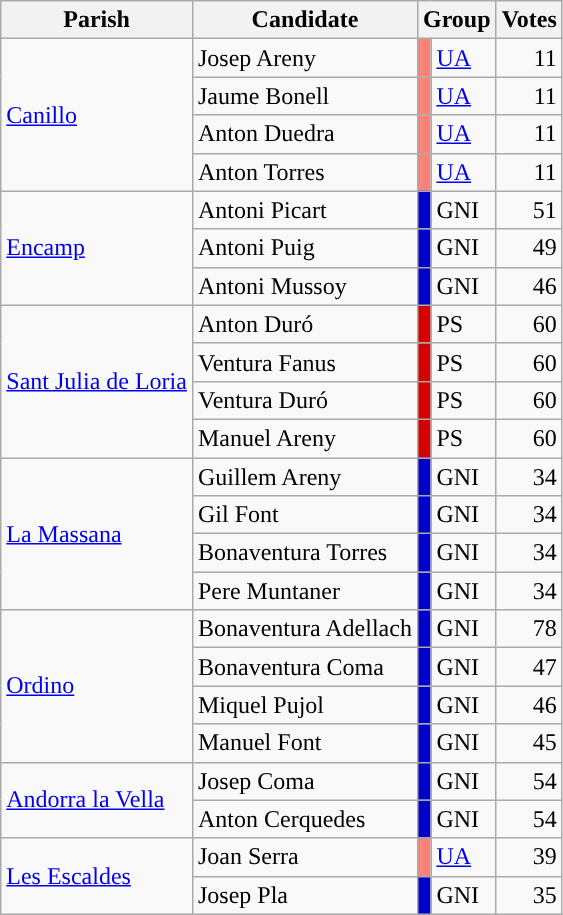<table class=wikitable>
<tr>
<th>Parish</th>
<th>Candidate</th>
<th colspan=2>Group</th>
<th>Votes</th>
</tr>
<tr>
<td rowspan=4><a href='#'>Canillo</a></td>
<td>Josep Areny</td>
<td bgcolor=#f88379></td>
<td><a href='#'>UA</a></td>
<td align=right>11</td>
</tr>
<tr>
<td>Jaume Bonell</td>
<td bgcolor=#f88379></td>
<td><a href='#'>UA</a></td>
<td align=right>11</td>
</tr>
<tr>
<td>Anton Duedra</td>
<td bgcolor=#f88379></td>
<td><a href='#'>UA</a></td>
<td align=right>11</td>
</tr>
<tr>
<td>Anton Torres</td>
<td bgcolor=#f88379></td>
<td><a href='#'>UA</a></td>
<td align=right>11</td>
</tr>
<tr>
<td rowspan=3><a href='#'>Encamp</a></td>
<td>Antoni Picart</td>
<td bgcolor=#0000c8></td>
<td>GNI</td>
<td align=right>51</td>
</tr>
<tr>
<td>Antoni Puig</td>
<td bgcolor=#0000c8></td>
<td>GNI</td>
<td align=right>49</td>
</tr>
<tr>
<td>Antoni Mussoy</td>
<td bgcolor=#0000c8></td>
<td>GNI</td>
<td align=right>46</td>
</tr>
<tr>
<td rowspan=4><a href='#'>Sant Julia de Loria</a></td>
<td>Anton Duró</td>
<td style="background:#D40000"></td>
<td>PS</td>
<td align=right>60</td>
</tr>
<tr>
<td>Ventura Fanus</td>
<td style="background:#D40000"></td>
<td>PS</td>
<td align=right>60</td>
</tr>
<tr>
<td>Ventura Duró</td>
<td style="background:#D40000"></td>
<td>PS</td>
<td align=right>60</td>
</tr>
<tr>
<td>Manuel Areny</td>
<td style="background:#D40000"></td>
<td>PS</td>
<td align=right>60</td>
</tr>
<tr>
<td rowspan=4><a href='#'>La Massana</a></td>
<td>Guillem Areny</td>
<td bgcolor=#0000c8></td>
<td>GNI</td>
<td align=right>34</td>
</tr>
<tr>
<td>Gil Font</td>
<td bgcolor=#0000c8></td>
<td>GNI</td>
<td align=right>34</td>
</tr>
<tr>
<td>Bonaventura Torres</td>
<td bgcolor=#0000c8></td>
<td>GNI</td>
<td align=right>34</td>
</tr>
<tr>
<td>Pere Muntaner</td>
<td bgcolor=#0000c8></td>
<td>GNI</td>
<td align=right>34</td>
</tr>
<tr>
<td rowspan=4><a href='#'>Ordino</a></td>
<td>Bonaventura Adellach</td>
<td bgcolor=#0000c8></td>
<td>GNI</td>
<td align=right>78</td>
</tr>
<tr>
<td>Bonaventura Coma</td>
<td bgcolor=#0000c8></td>
<td>GNI</td>
<td align=right>47</td>
</tr>
<tr>
<td>Miquel Pujol</td>
<td bgcolor=#0000c8></td>
<td>GNI</td>
<td align=right>46</td>
</tr>
<tr>
<td>Manuel Font</td>
<td bgcolor=#0000c8></td>
<td>GNI</td>
<td align=right>45</td>
</tr>
<tr>
<td rowspan=2><a href='#'>Andorra la Vella</a> </td>
<td>Josep Coma</td>
<td bgcolor=#0000c8></td>
<td>GNI</td>
<td align=right>54</td>
</tr>
<tr>
<td>Anton Cerquedes</td>
<td bgcolor=#0000c8></td>
<td>GNI</td>
<td align=right>54</td>
</tr>
<tr>
<td rowspan=2><a href='#'>Les Escaldes</a> </td>
<td>Joan Serra</td>
<td bgcolor=#f88379></td>
<td><a href='#'>UA</a></td>
<td align=right>39</td>
</tr>
<tr>
<td>Josep Pla</td>
<td bgcolor=#0000c8></td>
<td>GNI</td>
<td align=right>35</td>
</tr>
</table>
